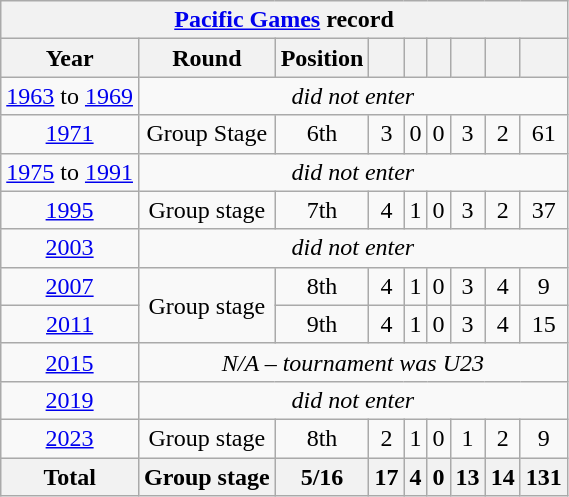<table class="wikitable" style="text-align:center">
<tr>
<th colspan=9><a href='#'>Pacific Games</a> record</th>
</tr>
<tr>
<th>Year</th>
<th>Round</th>
<th>Position</th>
<th></th>
<th></th>
<th></th>
<th></th>
<th></th>
<th></th>
</tr>
<tr>
<td><a href='#'>1963</a> to <a href='#'>1969</a></td>
<td colspan=8><em>did not enter</em></td>
</tr>
<tr>
<td> <a href='#'>1971</a></td>
<td>Group Stage</td>
<td>6th</td>
<td>3</td>
<td>0</td>
<td>0</td>
<td>3</td>
<td>2</td>
<td>61</td>
</tr>
<tr>
<td><a href='#'>1975</a> to <a href='#'>1991</a></td>
<td colspan=8><em>did not enter</em></td>
</tr>
<tr>
<td> <a href='#'>1995</a></td>
<td>Group stage</td>
<td>7th</td>
<td>4</td>
<td>1</td>
<td>0</td>
<td>3</td>
<td>2</td>
<td>37</td>
</tr>
<tr>
<td> <a href='#'>2003</a></td>
<td colspan=8><em>did not enter</em></td>
</tr>
<tr>
<td> <a href='#'>2007</a></td>
<td rowspan=2>Group stage</td>
<td>8th</td>
<td>4</td>
<td>1</td>
<td>0</td>
<td>3</td>
<td>4</td>
<td>9</td>
</tr>
<tr>
<td> <a href='#'>2011</a></td>
<td>9th</td>
<td>4</td>
<td>1</td>
<td>0</td>
<td>3</td>
<td>4</td>
<td>15</td>
</tr>
<tr>
<td> <a href='#'>2015</a></td>
<td colspan=8><em>N/A – tournament was U23</em></td>
</tr>
<tr>
<td> <a href='#'>2019</a></td>
<td colspan="8"><em>did not enter</em></td>
</tr>
<tr>
<td> <a href='#'>2023</a></td>
<td>Group stage</td>
<td>8th</td>
<td>2</td>
<td>1</td>
<td>0</td>
<td>1</td>
<td>2</td>
<td>9</td>
</tr>
<tr>
<th>Total</th>
<th>Group stage</th>
<th>5/16</th>
<th>17</th>
<th>4</th>
<th>0</th>
<th>13</th>
<th>14</th>
<th>131</th>
</tr>
</table>
